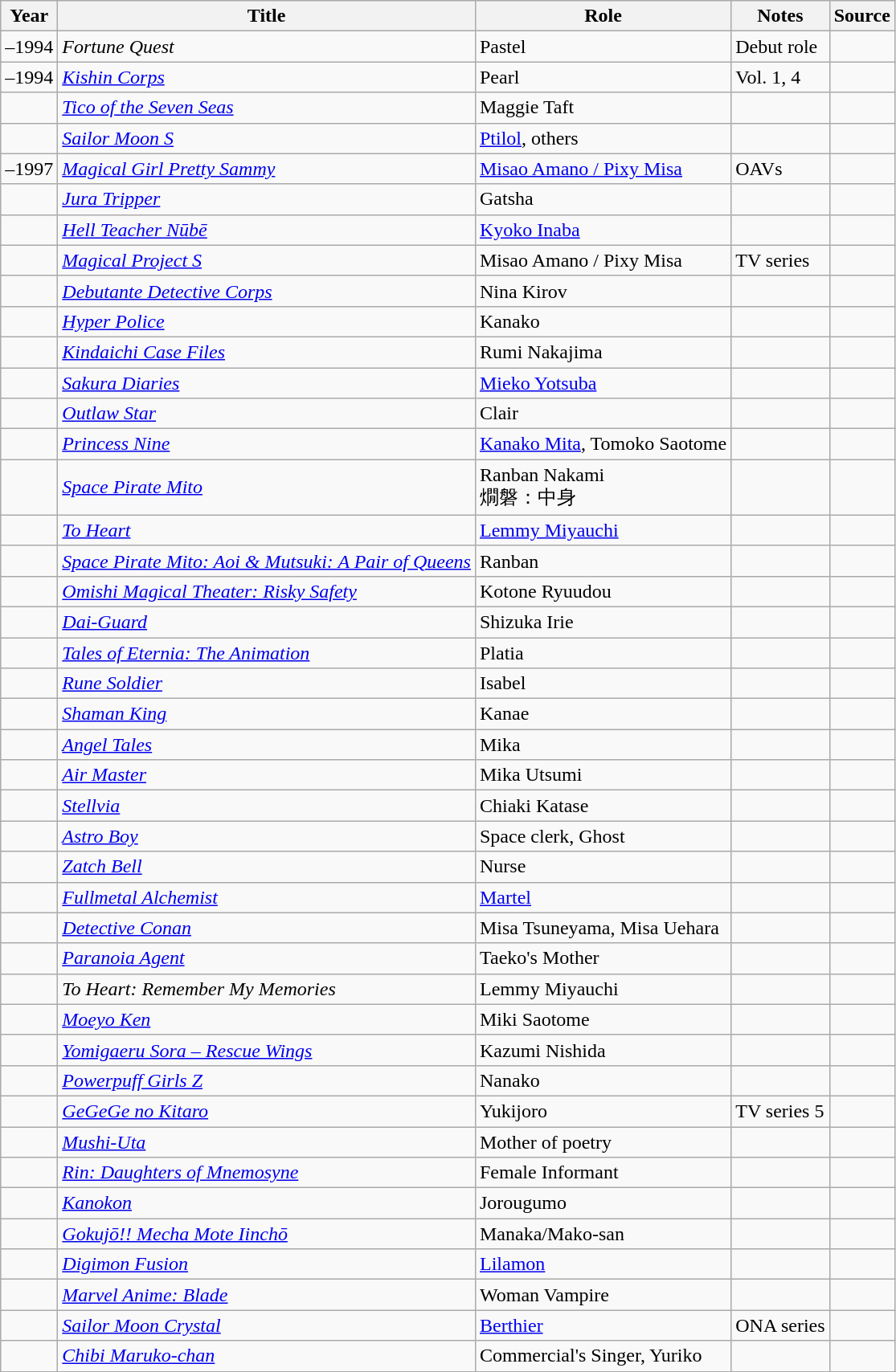<table class="wikitable sortable plainrowheaders">
<tr>
<th>Year</th>
<th>Title</th>
<th>Role</th>
<th class="unsortable">Notes</th>
<th class="unsortable">Source</th>
</tr>
<tr>
<td>–1994</td>
<td><em>Fortune Quest</em></td>
<td>Pastel</td>
<td>Debut role</td>
<td></td>
</tr>
<tr>
<td>–1994</td>
<td><em><a href='#'>Kishin Corps</a></em></td>
<td>Pearl</td>
<td>Vol. 1, 4</td>
<td></td>
</tr>
<tr>
<td></td>
<td><em><a href='#'>Tico of the Seven Seas</a></em></td>
<td>Maggie Taft</td>
<td></td>
<td></td>
</tr>
<tr>
<td></td>
<td><em><a href='#'>Sailor Moon S</a></em></td>
<td><a href='#'>Ptilol</a>, others </td>
<td></td>
<td></td>
</tr>
<tr>
<td>–1997</td>
<td><em><a href='#'>Magical Girl Pretty Sammy</a></em></td>
<td><a href='#'>Misao Amano / Pixy Misa</a></td>
<td>OAVs</td>
<td></td>
</tr>
<tr>
<td></td>
<td><em><a href='#'>Jura Tripper</a></em></td>
<td>Gatsha</td>
<td></td>
<td></td>
</tr>
<tr>
<td></td>
<td><em><a href='#'>Hell Teacher Nūbē</a></em></td>
<td><a href='#'>Kyoko Inaba</a></td>
<td></td>
<td></td>
</tr>
<tr>
<td></td>
<td><em><a href='#'>Magical Project S</a></em></td>
<td>Misao Amano / Pixy Misa</td>
<td>TV series</td>
<td></td>
</tr>
<tr>
<td></td>
<td><em><a href='#'>Debutante Detective Corps</a></em></td>
<td>Nina Kirov</td>
<td></td>
<td></td>
</tr>
<tr>
<td></td>
<td><em><a href='#'>Hyper Police</a></em></td>
<td>Kanako</td>
<td></td>
<td></td>
</tr>
<tr>
<td></td>
<td><em><a href='#'>Kindaichi Case Files</a></em></td>
<td>Rumi Nakajima</td>
<td></td>
<td></td>
</tr>
<tr>
<td></td>
<td><em><a href='#'>Sakura Diaries</a></em></td>
<td><a href='#'>Mieko Yotsuba</a></td>
<td></td>
<td></td>
</tr>
<tr>
<td></td>
<td><em><a href='#'>Outlaw Star</a></em></td>
<td>Clair</td>
<td></td>
<td></td>
</tr>
<tr>
<td></td>
<td><em><a href='#'>Princess Nine</a></em></td>
<td><a href='#'>Kanako Mita</a>, Tomoko Saotome</td>
<td></td>
<td></td>
</tr>
<tr>
<td></td>
<td><em><a href='#'>Space Pirate Mito</a></em></td>
<td>Ranban Nakami<br>燗磐：中身</td>
<td></td>
<td></td>
</tr>
<tr>
<td></td>
<td><em><a href='#'>To Heart</a></em></td>
<td><a href='#'>Lemmy Miyauchi</a></td>
<td></td>
<td></td>
</tr>
<tr>
<td></td>
<td><em><a href='#'>Space Pirate Mito: Aoi & Mutsuki: A Pair of Queens</a></em></td>
<td>Ranban</td>
<td></td>
<td></td>
</tr>
<tr>
<td></td>
<td><em><a href='#'>Omishi Magical Theater: Risky Safety</a></em></td>
<td>Kotone Ryuudou</td>
<td></td>
<td></td>
</tr>
<tr>
<td></td>
<td><em><a href='#'>Dai-Guard</a></em></td>
<td>Shizuka Irie</td>
<td></td>
<td></td>
</tr>
<tr>
<td></td>
<td><em><a href='#'>Tales of Eternia: The Animation</a></em></td>
<td>Platia</td>
<td></td>
<td></td>
</tr>
<tr>
<td></td>
<td><em><a href='#'>Rune Soldier</a></em></td>
<td>Isabel</td>
<td></td>
<td></td>
</tr>
<tr>
<td></td>
<td><em><a href='#'>Shaman King</a></em></td>
<td>Kanae</td>
<td></td>
<td></td>
</tr>
<tr>
<td></td>
<td><em><a href='#'>Angel Tales</a></em></td>
<td>Mika</td>
<td></td>
<td></td>
</tr>
<tr>
<td></td>
<td><em><a href='#'>Air Master</a></em></td>
<td>Mika Utsumi</td>
<td></td>
<td></td>
</tr>
<tr>
<td></td>
<td><em><a href='#'>Stellvia</a></em></td>
<td>Chiaki Katase</td>
<td></td>
<td></td>
</tr>
<tr>
<td></td>
<td><em><a href='#'>Astro Boy</a></em></td>
<td>Space clerk, Ghost</td>
<td></td>
<td></td>
</tr>
<tr>
<td></td>
<td><em><a href='#'>Zatch Bell</a></em></td>
<td>Nurse</td>
<td></td>
<td></td>
</tr>
<tr>
<td></td>
<td><em><a href='#'>Fullmetal Alchemist</a></em></td>
<td><a href='#'>Martel</a></td>
<td></td>
<td></td>
</tr>
<tr>
<td></td>
<td><em><a href='#'>Detective Conan</a></em></td>
<td>Misa Tsuneyama, Misa Uehara</td>
<td></td>
<td></td>
</tr>
<tr>
<td></td>
<td><em><a href='#'>Paranoia Agent</a></em></td>
<td>Taeko's Mother</td>
<td></td>
<td></td>
</tr>
<tr>
<td></td>
<td><em>To Heart: Remember My Memories</em></td>
<td>Lemmy Miyauchi</td>
<td></td>
<td></td>
</tr>
<tr>
<td></td>
<td><em><a href='#'>Moeyo Ken</a></em></td>
<td>Miki Saotome</td>
<td></td>
<td></td>
</tr>
<tr>
<td></td>
<td><em><a href='#'>Yomigaeru Sora – Rescue Wings</a></em></td>
<td>Kazumi Nishida</td>
<td></td>
<td></td>
</tr>
<tr>
<td></td>
<td><em><a href='#'>Powerpuff Girls Z</a></em></td>
<td>Nanako</td>
<td></td>
<td></td>
</tr>
<tr>
<td></td>
<td><em><a href='#'>GeGeGe no Kitaro</a></em></td>
<td>Yukijoro</td>
<td>TV series 5</td>
<td></td>
</tr>
<tr>
<td></td>
<td><em><a href='#'>Mushi-Uta</a></em></td>
<td>Mother of poetry</td>
<td></td>
<td></td>
</tr>
<tr>
<td></td>
<td><em><a href='#'>Rin: Daughters of Mnemosyne</a></em></td>
<td>Female Informant</td>
<td></td>
<td></td>
</tr>
<tr>
<td></td>
<td><em><a href='#'>Kanokon</a></em></td>
<td>Jorougumo</td>
<td></td>
<td></td>
</tr>
<tr>
<td></td>
<td><em><a href='#'>Gokujō!! Mecha Mote Iinchō</a></em></td>
<td>Manaka/Mako-san</td>
<td></td>
<td></td>
</tr>
<tr>
<td></td>
<td><em><a href='#'>Digimon Fusion</a></em></td>
<td><a href='#'>Lilamon</a></td>
<td></td>
<td></td>
</tr>
<tr>
<td></td>
<td><em><a href='#'>Marvel Anime: Blade</a></em></td>
<td>Woman Vampire</td>
<td></td>
<td></td>
</tr>
<tr>
<td></td>
<td><em><a href='#'>Sailor Moon Crystal</a></em></td>
<td><a href='#'>Berthier</a></td>
<td>ONA series</td>
<td></td>
</tr>
<tr>
<td></td>
<td><em><a href='#'>Chibi Maruko-chan</a></em></td>
<td>Commercial's Singer, Yuriko</td>
<td></td>
<td></td>
</tr>
<tr>
</tr>
</table>
